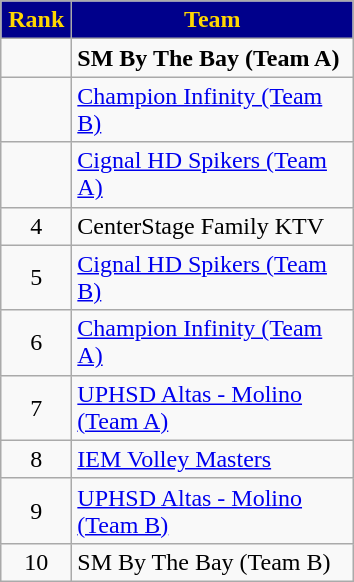<table class="wikitable" style="text-align: center;">
<tr>
<th width=40 style="background:#00008B; color:#FFD700;">Rank</th>
<th width=180 style="background:#00008B; color:#FFD700;">Team</th>
</tr>
<tr>
<td></td>
<td align="left"><strong>SM By The Bay (Team A)</strong></td>
</tr>
<tr>
<td></td>
<td align="left"><a href='#'>Champion Infinity (Team B)</a></td>
</tr>
<tr>
<td></td>
<td align="left"><a href='#'>Cignal HD Spikers (Team A)</a></td>
</tr>
<tr>
<td>4</td>
<td align="left">CenterStage Family KTV</td>
</tr>
<tr>
<td>5</td>
<td align="left"><a href='#'>Cignal HD Spikers (Team B)</a></td>
</tr>
<tr>
<td>6</td>
<td align="left"><a href='#'>Champion Infinity (Team A)</a></td>
</tr>
<tr>
<td>7</td>
<td align="left"><a href='#'>UPHSD Altas - Molino (Team A)</a></td>
</tr>
<tr>
<td>8</td>
<td align="left"><a href='#'>IEM Volley Masters</a></td>
</tr>
<tr>
<td>9</td>
<td align="left"><a href='#'>UPHSD Altas - Molino (Team B)</a></td>
</tr>
<tr>
<td>10</td>
<td align="left">SM By The Bay (Team B)</td>
</tr>
</table>
